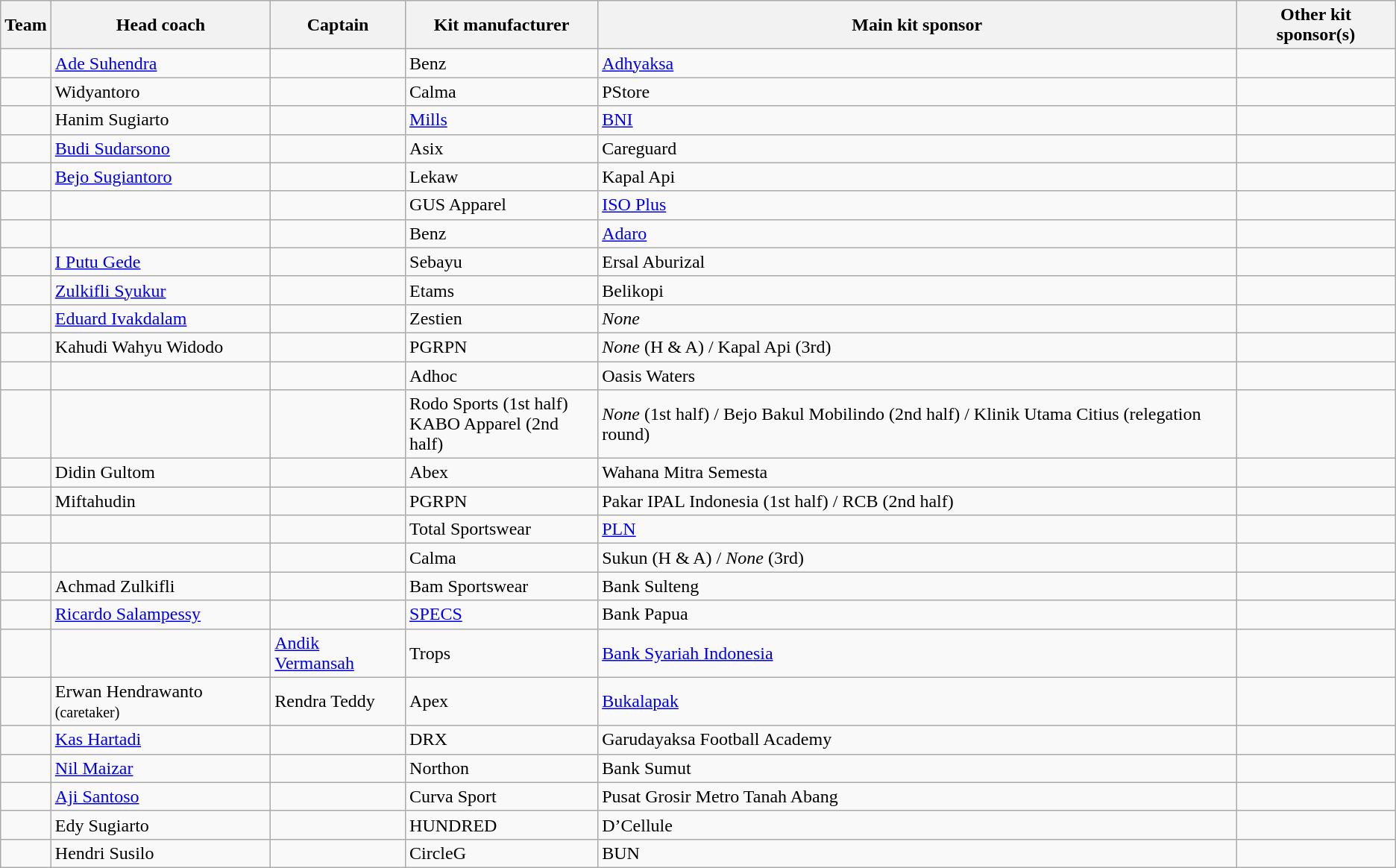<table class="wikitable">
<tr>
<th>Team</th>
<th>Head coach</th>
<th>Captain</th>
<th class="nowrap">Kit manufacturer</th>
<th>Main kit sponsor</th>
<th>Other kit sponsor(s)</th>
</tr>
<tr>
<td></td>
<td> <a href='#'>Ade Suhendra</a></td>
<td></td>
<td> Benz</td>
<td><a href='#'>Adhyaksa</a></td>
<td></td>
</tr>
<tr>
<td></td>
<td> Widyantoro</td>
<td></td>
<td> Calma</td>
<td>PStore</td>
<td></td>
</tr>
<tr>
<td></td>
<td> Hanim Sugiarto</td>
<td></td>
<td> <a href='#'>Mills</a></td>
<td><a href='#'>BNI</a></td>
<td></td>
</tr>
<tr>
<td></td>
<td> <a href='#'>Budi Sudarsono</a></td>
<td></td>
<td> Asix</td>
<td>Careguard</td>
<td></td>
</tr>
<tr>
<td></td>
<td> <a href='#'>Bejo Sugiantoro</a></td>
<td></td>
<td> Lekaw</td>
<td>Kapal Api</td>
<td></td>
</tr>
<tr>
<td></td>
<td></td>
<td></td>
<td> GUS Apparel</td>
<td><a href='#'>ISO Plus</a></td>
<td></td>
</tr>
<tr>
<td></td>
<td></td>
<td></td>
<td> Benz</td>
<td><a href='#'>Adaro</a></td>
<td></td>
</tr>
<tr>
<td></td>
<td> <a href='#'>I Putu Gede</a></td>
<td></td>
<td> Sebayu</td>
<td>Ersal Aburizal</td>
<td></td>
</tr>
<tr>
<td></td>
<td> <a href='#'>Zulkifli Syukur</a></td>
<td></td>
<td> Etams</td>
<td>Belikopi</td>
<td></td>
</tr>
<tr>
<td></td>
<td> <a href='#'>Eduard Ivakdalam</a></td>
<td></td>
<td> Zestien</td>
<td><em>None</em></td>
<td></td>
</tr>
<tr>
<td></td>
<td> Kahudi Wahyu Widodo</td>
<td></td>
<td> PGRPN</td>
<td><em>None</em> (H & A) / Kapal Api (3rd)</td>
<td></td>
</tr>
<tr>
<td></td>
<td></td>
<td></td>
<td> Adhoc</td>
<td>Oasis Waters</td>
<td></td>
</tr>
<tr>
<td></td>
<td></td>
<td></td>
<td> Rodo Sports (1st half)<br> KABO Apparel (2nd half)</td>
<td><em>None</em> (1st half) / Bejo Bakul Mobilindo (2nd half) / Klinik Utama Citius (relegation round)</td>
<td></td>
</tr>
<tr>
<td></td>
<td> Didin Gultom</td>
<td></td>
<td> Abex</td>
<td>Wahana Mitra Semesta</td>
<td></td>
</tr>
<tr>
<td></td>
<td> Miftahudin</td>
<td></td>
<td> PGRPN</td>
<td>Pakar IPAL Indonesia (1st half) / RCB (2nd half)</td>
<td></td>
</tr>
<tr>
<td></td>
<td></td>
<td></td>
<td> Total Sportswear</td>
<td><a href='#'>PLN</a></td>
<td></td>
</tr>
<tr>
<td></td>
<td></td>
<td></td>
<td> Calma</td>
<td>Sukun (H & A) / <em>None</em> (3rd)</td>
<td></td>
</tr>
<tr>
<td></td>
<td> Achmad Zulkifli</td>
<td></td>
<td> Bam Sportswear</td>
<td>Bank Sulteng</td>
<td></td>
</tr>
<tr>
<td></td>
<td> <a href='#'>Ricardo Salampessy</a></td>
<td></td>
<td> <a href='#'>SPECS</a></td>
<td>Bank Papua</td>
<td></td>
</tr>
<tr>
<td></td>
<td></td>
<td> <a href='#'>Andik Vermansah</a></td>
<td> Trops</td>
<td><a href='#'>Bank Syariah Indonesia</a></td>
<td></td>
</tr>
<tr>
<td></td>
<td> Erwan Hendrawanto<small> (caretaker)</small></td>
<td> Rendra Teddy</td>
<td> Apex</td>
<td><a href='#'>Bukalapak</a></td>
<td></td>
</tr>
<tr>
<td></td>
<td> <a href='#'>Kas Hartadi</a></td>
<td></td>
<td> DRX</td>
<td>Garudayaksa Football Academy</td>
<td></td>
</tr>
<tr>
<td></td>
<td> <a href='#'>Nil Maizar</a></td>
<td></td>
<td> Northon</td>
<td>Bank Sumut</td>
<td></td>
</tr>
<tr>
<td></td>
<td> <a href='#'>Aji Santoso</a></td>
<td></td>
<td> Curva Sport</td>
<td>Pusat Grosir Metro Tanah Abang</td>
<td></td>
</tr>
<tr>
<td></td>
<td> Edy Sugiarto</td>
<td></td>
<td> HUNDRED</td>
<td>D’Cellule</td>
<td></td>
</tr>
<tr>
<td></td>
<td> Hendri Susilo</td>
<td></td>
<td> CircleG</td>
<td>BUN</td>
<td></td>
</tr>
</table>
